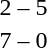<table style="text-align:center">
<tr>
<th width=200></th>
<th width=100></th>
<th width=200></th>
</tr>
<tr>
<td align=right></td>
<td>2 – 5</td>
<td align=left><strong></strong></td>
</tr>
<tr>
<td align=right><strong></strong></td>
<td>7 – 0</td>
<td align=left></td>
</tr>
</table>
